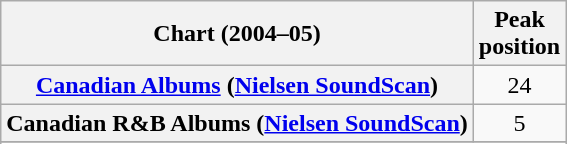<table class="wikitable sortable plainrowheaders">
<tr>
<th scope="col">Chart (2004–05)</th>
<th scope="col">Peak<br>position</th>
</tr>
<tr>
<th scope="row"><a href='#'>Canadian Albums</a> (<a href='#'>Nielsen SoundScan</a>)</th>
<td align="center">24</td>
</tr>
<tr>
<th scope="row">Canadian R&B Albums (<a href='#'>Nielsen SoundScan</a>)</th>
<td style="text-align:center;">5</td>
</tr>
<tr>
</tr>
<tr>
</tr>
</table>
